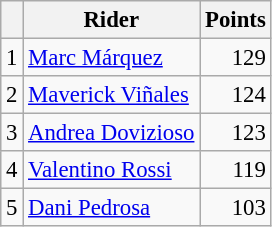<table class="wikitable" style="font-size: 95%;">
<tr>
<th></th>
<th>Rider</th>
<th>Points</th>
</tr>
<tr>
<td align=center>1</td>
<td> <a href='#'>Marc Márquez</a></td>
<td align=right>129</td>
</tr>
<tr>
<td align=center>2</td>
<td> <a href='#'>Maverick Viñales</a></td>
<td align=right>124</td>
</tr>
<tr>
<td align=center>3</td>
<td> <a href='#'>Andrea Dovizioso</a></td>
<td align=right>123</td>
</tr>
<tr>
<td align=center>4</td>
<td> <a href='#'>Valentino Rossi</a></td>
<td align=right>119</td>
</tr>
<tr>
<td align=center>5</td>
<td> <a href='#'>Dani Pedrosa</a></td>
<td align=right>103</td>
</tr>
</table>
